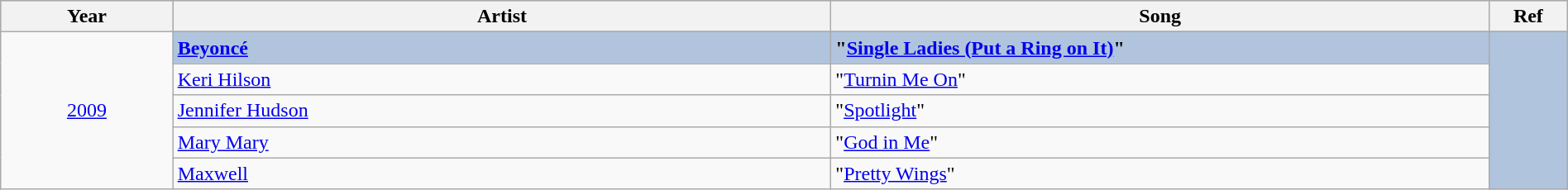<table class="wikitable" style="width:100%;">
<tr style="background:#bebebe;">
<th style="width:11%;">Year</th>
<th style="width:42%;">Artist</th>
<th style="width:42%;">Song</th>
<th style="width:5%;">Ref</th>
</tr>
<tr>
<td rowspan="6" align="center"><a href='#'>2009</a></td>
</tr>
<tr style="background:#B0C4DE">
<td><strong><a href='#'>Beyoncé</a></strong></td>
<td><strong>"<a href='#'>Single Ladies (Put a Ring on It)</a>"</strong></td>
<td rowspan="6" align="center"></td>
</tr>
<tr>
<td><a href='#'>Keri Hilson</a> </td>
<td>"<a href='#'>Turnin Me On</a>"</td>
</tr>
<tr>
<td><a href='#'>Jennifer Hudson</a></td>
<td>"<a href='#'>Spotlight</a>"</td>
</tr>
<tr>
<td><a href='#'>Mary Mary</a></td>
<td>"<a href='#'>God in Me</a>"</td>
</tr>
<tr>
<td><a href='#'>Maxwell</a></td>
<td>"<a href='#'>Pretty Wings</a>"</td>
</tr>
</table>
